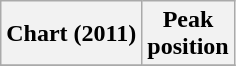<table class="wikitable plainrowheaders">
<tr>
<th scope="col">Chart (2011)</th>
<th scope="col">Peak<br>position</th>
</tr>
<tr>
</tr>
</table>
